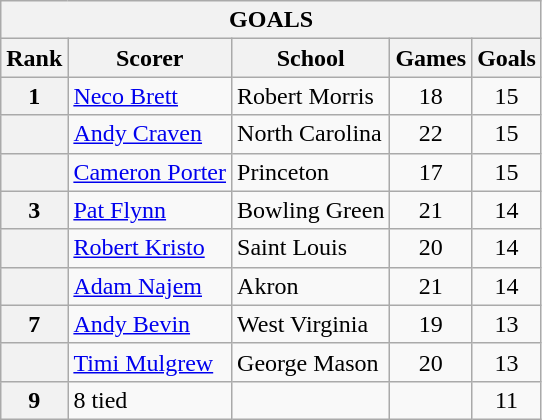<table class="wikitable">
<tr>
<th colspan=5>GOALS</th>
</tr>
<tr>
<th>Rank</th>
<th>Scorer</th>
<th>School</th>
<th>Games</th>
<th>Goals</th>
</tr>
<tr>
<th>1</th>
<td><a href='#'>Neco Brett</a></td>
<td>Robert Morris</td>
<td style="text-align:center;">18</td>
<td style="text-align:center;">15</td>
</tr>
<tr>
<th></th>
<td><a href='#'>Andy Craven</a></td>
<td>North Carolina</td>
<td style="text-align:center;">22</td>
<td style="text-align:center;">15</td>
</tr>
<tr>
<th></th>
<td><a href='#'>Cameron Porter</a></td>
<td>Princeton</td>
<td style="text-align:center;">17</td>
<td style="text-align:center;">15</td>
</tr>
<tr>
<th>3</th>
<td><a href='#'>Pat Flynn</a></td>
<td>Bowling Green</td>
<td style="text-align:center;">21</td>
<td style="text-align:center;">14</td>
</tr>
<tr>
<th></th>
<td><a href='#'>Robert Kristo</a></td>
<td>Saint Louis</td>
<td style="text-align:center;">20</td>
<td style="text-align:center;">14</td>
</tr>
<tr>
<th></th>
<td><a href='#'>Adam Najem</a></td>
<td>Akron</td>
<td style="text-align:center;">21</td>
<td style="text-align:center;">14</td>
</tr>
<tr>
<th>7</th>
<td><a href='#'>Andy Bevin</a></td>
<td>West Virginia</td>
<td style="text-align:center;">19</td>
<td style="text-align:center;">13</td>
</tr>
<tr>
<th></th>
<td><a href='#'>Timi Mulgrew</a></td>
<td>George Mason</td>
<td style="text-align:center;">20</td>
<td style="text-align:center;">13</td>
</tr>
<tr>
<th>9</th>
<td>8 tied</td>
<td></td>
<td style="text-align:center;"></td>
<td style="text-align:center;">11</td>
</tr>
</table>
